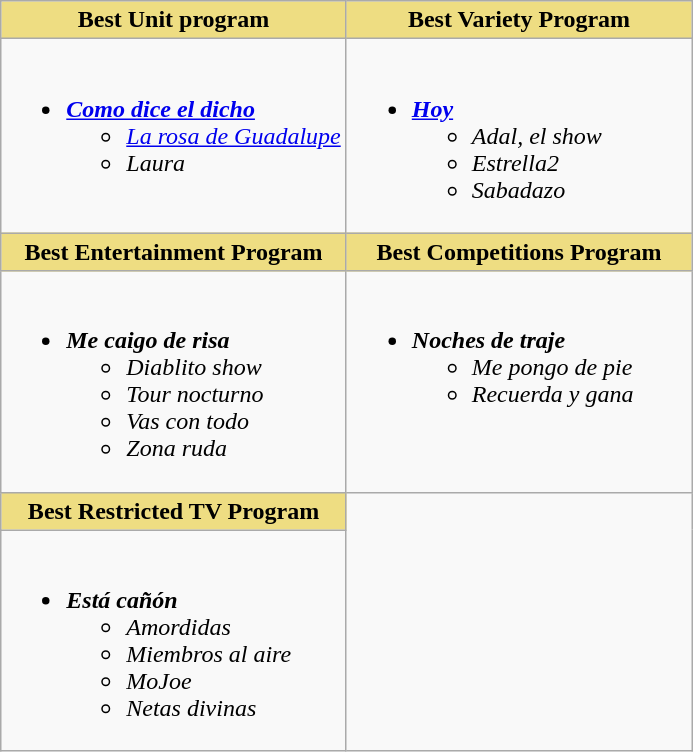<table class="wikitable">
<tr>
<th style="background:#EEDD82; width:50%">Best Unit program</th>
<th style="background:#EEDD82; width:50%">Best Variety Program</th>
</tr>
<tr>
<td valign="top"><br><ul><li><strong><em><a href='#'>Como dice el dicho</a></em></strong><ul><li><em><a href='#'>La rosa de Guadalupe</a></em></li><li><em>Laura</em></li></ul></li></ul></td>
<td valign="top"><br><ul><li><strong><em><a href='#'>Hoy</a></em></strong><ul><li><em>Adal, el show</em></li><li><em>Estrella2</em></li><li><em>Sabadazo</em></li></ul></li></ul></td>
</tr>
<tr>
<th style="background:#EEDD82; width:50%">Best Entertainment Program</th>
<th style="background:#EEDD82; width:50%">Best Competitions Program</th>
</tr>
<tr>
<td valign="top"><br><ul><li><strong><em>Me caigo de risa</em></strong><ul><li><em>Diablito show</em></li><li><em>Tour nocturno</em></li><li><em>Vas con todo</em></li><li><em>Zona ruda</em></li></ul></li></ul></td>
<td valign="top"><br><ul><li><strong><em>Noches de traje</em></strong><ul><li><em>Me pongo de pie</em></li><li><em>Recuerda y gana</em></li></ul></li></ul></td>
</tr>
<tr>
<th style="background:#EEDD82; width:50%">Best Restricted TV Program</th>
</tr>
<tr>
<td valign="top"><br><ul><li><strong><em>Está cañón</em></strong><ul><li><em>Amordidas</em></li><li><em>Miembros al aire</em></li><li><em>MoJoe</em></li><li><em>Netas divinas</em></li></ul></li></ul></td>
</tr>
</table>
